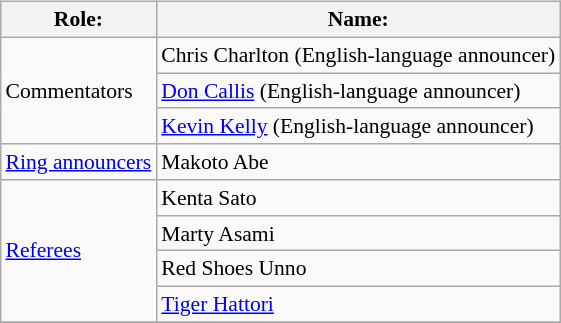<table class=wikitable style="font-size:90%; margin: 0.5em 0 0.5em 1em; float: right; clear: right;">
<tr>
<th>Role:</th>
<th>Name:</th>
</tr>
<tr>
<td rowspan=3>Commentators</td>
<td>Chris Charlton (English-language announcer)</td>
</tr>
<tr>
<td><a href='#'>Don Callis</a> (English-language announcer)</td>
</tr>
<tr>
<td><a href='#'>Kevin Kelly</a> (English-language announcer)</td>
</tr>
<tr>
<td rowspan=1><a href='#'>Ring announcers</a></td>
<td>Makoto Abe</td>
</tr>
<tr>
<td rowspan=4><a href='#'>Referees</a></td>
<td>Kenta Sato</td>
</tr>
<tr>
<td>Marty Asami</td>
</tr>
<tr>
<td>Red Shoes Unno</td>
</tr>
<tr>
<td><a href='#'>Tiger Hattori</a></td>
</tr>
<tr>
</tr>
</table>
